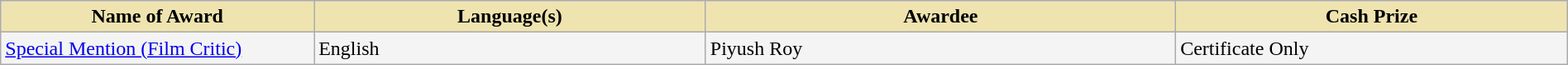<table class="wikitable plainrowheaders" style="width:100%;background-color:#F4F4F4;">
<tr style="background-color:#F4F4F4">
<th scope="col" style="background-color:#EFE4B0;width:20%;">Name of Award</th>
<th scope="col" style="background-color:#EFE4B0;width:25%;">Language(s)</th>
<th scope="col" style="background-color:#EFE4B0;width:30%;">Awardee</th>
<th scope="col" style="background-color:#EFE4B0;width:25%;">Cash Prize</th>
</tr>
<tr style="background-color:#F4F4F4">
<td rowspan="2"><a href='#'>Special Mention (Film Critic)</a></td>
<td>English</td>
<td>Piyush Roy</td>
<td>Certificate Only</td>
</tr>
</table>
